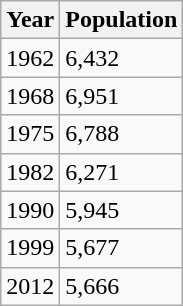<table class="wikitable">
<tr>
<th>Year</th>
<th>Population</th>
</tr>
<tr>
<td>1962</td>
<td>6,432</td>
</tr>
<tr>
<td>1968</td>
<td>6,951</td>
</tr>
<tr>
<td>1975</td>
<td>6,788</td>
</tr>
<tr>
<td>1982</td>
<td>6,271</td>
</tr>
<tr>
<td>1990</td>
<td>5,945</td>
</tr>
<tr>
<td>1999</td>
<td>5,677</td>
</tr>
<tr>
<td>2012</td>
<td>5,666</td>
</tr>
</table>
